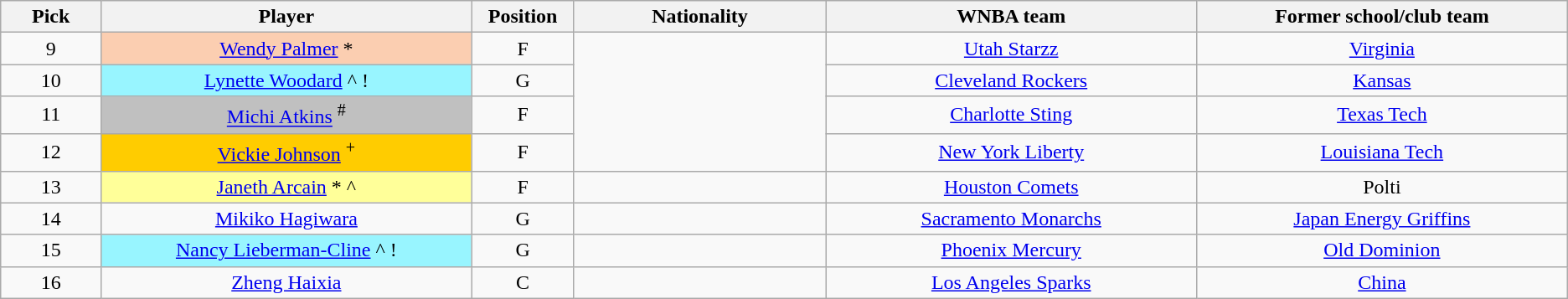<table class="wikitable sortable" style="text-align: center;">
<tr>
<th width=75>Pick</th>
<th width=300>Player</th>
<th width=75>Position</th>
<th width=200>Nationality</th>
<th width=300>WNBA team</th>
<th width=300>Former school/club team</th>
</tr>
<tr>
<td>9</td>
<td bgcolor="#FBCEB1"><a href='#'>Wendy Palmer</a> *</td>
<td>F</td>
<td rowspan=4></td>
<td><a href='#'>Utah Starzz</a></td>
<td><a href='#'>Virginia</a></td>
</tr>
<tr>
<td>10</td>
<td bgcolor="98f5ff"><a href='#'>Lynette Woodard</a> ^ !</td>
<td>G</td>
<td><a href='#'>Cleveland Rockers</a></td>
<td><a href='#'>Kansas</a></td>
</tr>
<tr>
<td>11</td>
<td bgcolor=#C0C0C0><a href='#'>Michi Atkins</a> <sup>#</sup></td>
<td>F</td>
<td><a href='#'>Charlotte Sting</a></td>
<td><a href='#'>Texas Tech</a></td>
</tr>
<tr>
<td>12</td>
<td bgcolor="#FFCC00"><a href='#'>Vickie Johnson</a> <sup>+</sup></td>
<td>F</td>
<td><a href='#'>New York Liberty</a></td>
<td><a href='#'>Louisiana Tech</a></td>
</tr>
<tr>
<td>13</td>
<td bgcolor="#FFFF99"><a href='#'>Janeth Arcain</a> * ^</td>
<td>F</td>
<td></td>
<td><a href='#'>Houston Comets</a></td>
<td>Polti</td>
</tr>
<tr>
<td>14</td>
<td><a href='#'>Mikiko Hagiwara</a></td>
<td>G</td>
<td></td>
<td><a href='#'>Sacramento Monarchs</a></td>
<td><a href='#'>Japan Energy Griffins</a></td>
</tr>
<tr>
<td>15</td>
<td bgcolor="98f5ff"><a href='#'>Nancy Lieberman-Cline</a> ^ !</td>
<td>G</td>
<td></td>
<td><a href='#'>Phoenix Mercury</a></td>
<td><a href='#'>Old Dominion</a></td>
</tr>
<tr>
<td>16</td>
<td><a href='#'>Zheng Haixia</a></td>
<td>C</td>
<td></td>
<td><a href='#'>Los Angeles Sparks</a></td>
<td><a href='#'>China</a></td>
</tr>
</table>
